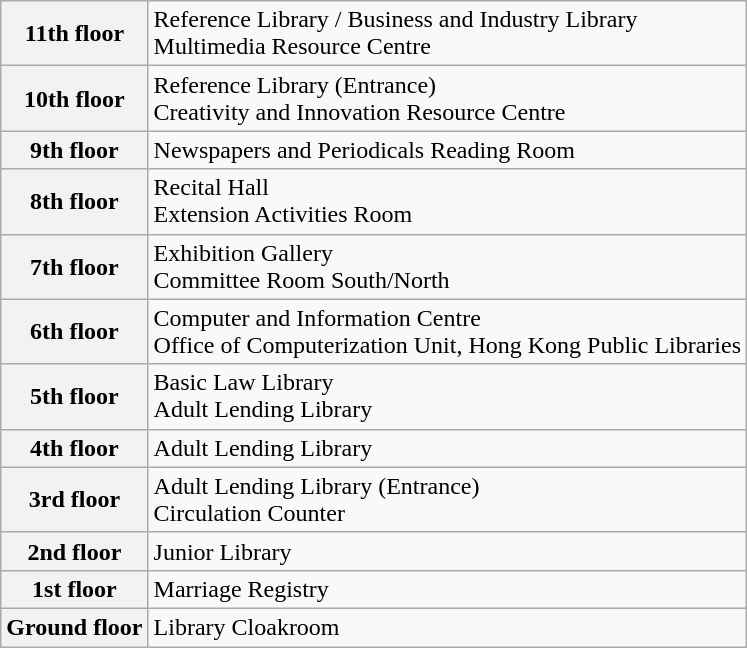<table class="wikitable" border="1">
<tr>
<th>11th floor </th>
<td>Reference Library / Business and Industry Library<br> Multimedia Resource Centre</td>
</tr>
<tr>
<th>10th floor </th>
<td>Reference Library (Entrance)<br> Creativity and Innovation Resource Centre</td>
</tr>
<tr>
<th>9th floor </th>
<td>Newspapers and Periodicals Reading Room</td>
</tr>
<tr>
<th>8th floor </th>
<td>Recital Hall<br> Extension Activities Room</td>
</tr>
<tr>
<th>7th floor </th>
<td>Exhibition Gallery<br> Committee Room South/North</td>
</tr>
<tr>
<th>6th floor </th>
<td>Computer and Information Centre<br> Office of Computerization Unit, Hong Kong Public Libraries</td>
</tr>
<tr>
<th>5th floor </th>
<td>Basic Law Library<br> Adult Lending Library</td>
</tr>
<tr>
<th>4th floor </th>
<td>Adult Lending Library</td>
</tr>
<tr>
<th>3rd floor </th>
<td>Adult Lending Library (Entrance)<br> Circulation Counter</td>
</tr>
<tr>
<th>2nd floor </th>
<td>Junior Library</td>
</tr>
<tr>
<th>1st floor </th>
<td>Marriage Registry</td>
</tr>
<tr>
<th>Ground floor </th>
<td>Library Cloakroom</td>
</tr>
</table>
